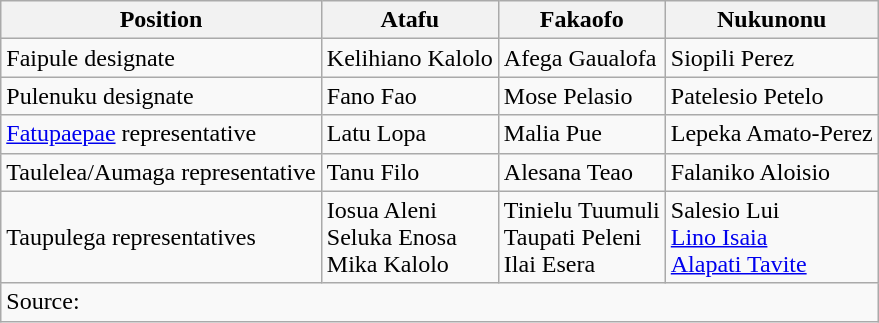<table class=wikitable>
<tr>
<th>Position</th>
<th>Atafu</th>
<th>Fakaofo</th>
<th>Nukunonu</th>
</tr>
<tr>
<td>Faipule designate</td>
<td>Kelihiano Kalolo</td>
<td>Afega Gaualofa</td>
<td>Siopili Perez</td>
</tr>
<tr>
<td>Pulenuku designate</td>
<td>Fano Fao</td>
<td>Mose Pelasio</td>
<td>Patelesio Petelo</td>
</tr>
<tr>
<td><a href='#'>Fatupaepae</a> representative</td>
<td>Latu Lopa</td>
<td>Malia Pue</td>
<td>Lepeka Amato-Perez</td>
</tr>
<tr>
<td>Taulelea/Aumaga representative</td>
<td>Tanu Filo</td>
<td>Alesana Teao</td>
<td>Falaniko Aloisio</td>
</tr>
<tr>
<td>Taupulega representatives</td>
<td>Iosua Aleni<br>Seluka Enosa<br>Mika Kalolo</td>
<td>Tinielu Tuumuli<br>Taupati Peleni<br>Ilai Esera</td>
<td>Salesio Lui<br><a href='#'>Lino Isaia</a><br><a href='#'>Alapati Tavite</a></td>
</tr>
<tr>
<td colspan=4>Source: </td>
</tr>
</table>
